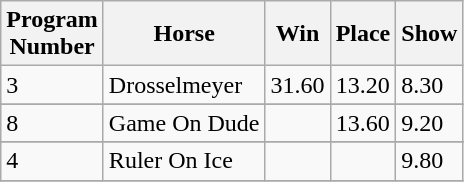<table class="wikitable">
<tr>
<th>Program<br>Number</th>
<th>Horse</th>
<th>Win</th>
<th>Place</th>
<th>Show</th>
</tr>
<tr>
<td>3</td>
<td>Drosselmeyer</td>
<td>31.60</td>
<td>13.20</td>
<td>8.30</td>
</tr>
<tr>
</tr>
<tr>
<td>8</td>
<td>Game On Dude</td>
<td></td>
<td>13.60</td>
<td>9.20</td>
</tr>
<tr>
</tr>
<tr>
<td>4</td>
<td>Ruler On Ice</td>
<td></td>
<td></td>
<td>9.80</td>
</tr>
<tr>
</tr>
</table>
